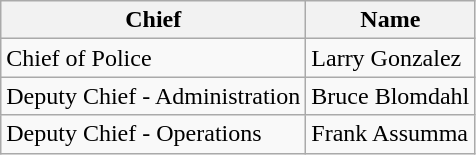<table class="wikitable">
<tr>
<th>Chief</th>
<th>Name</th>
</tr>
<tr>
<td>Chief of Police</td>
<td>Larry Gonzalez</td>
</tr>
<tr>
<td>Deputy Chief - Administration</td>
<td>Bruce Blomdahl</td>
</tr>
<tr>
<td>Deputy Chief - Operations</td>
<td>Frank Assumma</td>
</tr>
</table>
